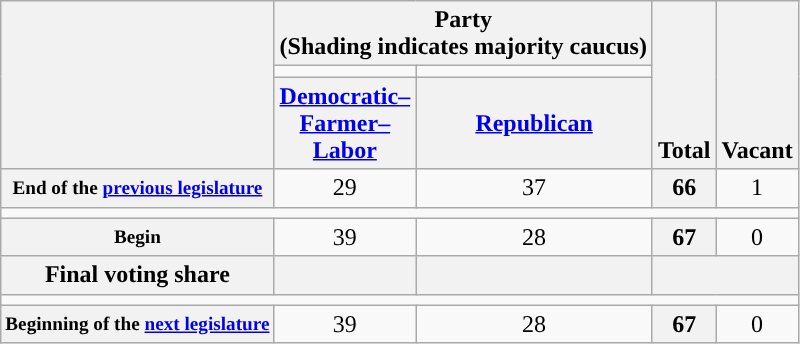<table class=wikitable style="text-align:center">
<tr style="vertical-align:bottom;">
<th rowspan=3></th>
<th colspan=2>Party <div>(Shading indicates majority caucus)</div></th>
<th rowspan=3>Total</th>
<th rowspan=3>Vacant</th>
</tr>
<tr style="height:5px">
<td style="background-color:"></td>
<td style="background-color:"></td>
</tr>
<tr>
<th width=60><a href='#'>Democratic–Farmer–Labor</a></th>
<th><a href='#'>Republican</a></th>
</tr>
<tr>
<th nowrap style="font-size:80%">End of the <a href='#'>previous legislature</a></th>
<td>29</td>
<td>37</td>
<th>66</th>
<td>1</td>
</tr>
<tr>
<td colspan=5></td>
</tr>
<tr>
<th nowrap style="font-size:80%">Begin</th>
<td>39</td>
<td>28</td>
<th>67</th>
<td>0</td>
</tr>
<tr>
<th>Final voting share</th>
<th></th>
<th></th>
<th colspan=2></th>
</tr>
<tr>
<td colspan=5></td>
</tr>
<tr>
<th nowrap style="font-size:80%">Beginning of the <a href='#'>next legislature</a></th>
<td>39</td>
<td>28</td>
<th>67</th>
<td>0</td>
</tr>
</table>
